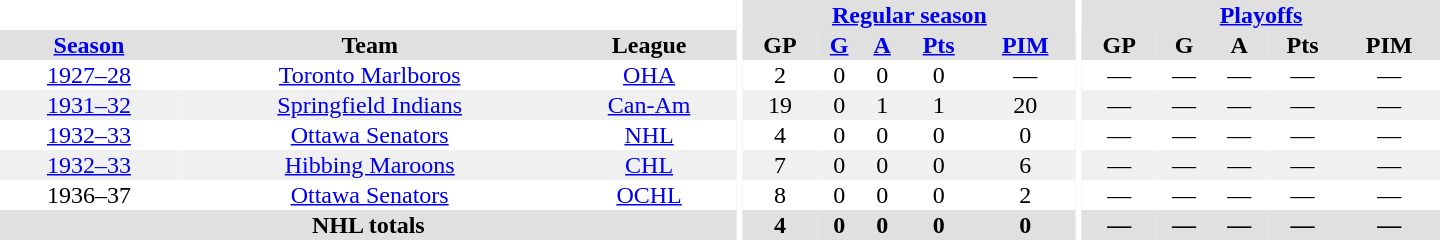<table border="0" cellpadding="1" cellspacing="0" style="text-align:center; width:60em">
<tr bgcolor="#e0e0e0">
<th colspan="3" bgcolor="#ffffff"></th>
<th rowspan="100" bgcolor="#ffffff"></th>
<th colspan="5"><a href='#'>Regular season</a></th>
<th rowspan="100" bgcolor="#ffffff"></th>
<th colspan="5"><a href='#'>Playoffs</a></th>
</tr>
<tr bgcolor="#e0e0e0">
<th><a href='#'>Season</a></th>
<th>Team</th>
<th>League</th>
<th>GP</th>
<th><a href='#'>G</a></th>
<th><a href='#'>A</a></th>
<th><a href='#'>Pts</a></th>
<th><a href='#'>PIM</a></th>
<th>GP</th>
<th>G</th>
<th>A</th>
<th>Pts</th>
<th>PIM</th>
</tr>
<tr>
<td><a href='#'>1927–28</a></td>
<td><a href='#'>Toronto Marlboros</a></td>
<td><a href='#'>OHA</a></td>
<td>2</td>
<td>0</td>
<td>0</td>
<td>0</td>
<td>—</td>
<td>—</td>
<td>—</td>
<td>—</td>
<td>—</td>
<td>—</td>
</tr>
<tr bgcolor="#f0f0f0">
<td><a href='#'>1931–32</a></td>
<td><a href='#'>Springfield Indians</a></td>
<td><a href='#'>Can-Am</a></td>
<td>19</td>
<td>0</td>
<td>1</td>
<td>1</td>
<td>20</td>
<td>—</td>
<td>—</td>
<td>—</td>
<td>—</td>
<td>—</td>
</tr>
<tr>
<td><a href='#'>1932–33</a></td>
<td><a href='#'>Ottawa Senators</a></td>
<td><a href='#'>NHL</a></td>
<td>4</td>
<td>0</td>
<td>0</td>
<td>0</td>
<td>0</td>
<td>—</td>
<td>—</td>
<td>—</td>
<td>—</td>
<td>—</td>
</tr>
<tr bgcolor="#f0f0f0">
<td><a href='#'>1932–33</a></td>
<td><a href='#'>Hibbing Maroons</a></td>
<td><a href='#'>CHL</a></td>
<td>7</td>
<td>0</td>
<td>0</td>
<td>0</td>
<td>6</td>
<td>—</td>
<td>—</td>
<td>—</td>
<td>—</td>
<td>—</td>
</tr>
<tr>
<td>1936–37</td>
<td><a href='#'>Ottawa Senators</a></td>
<td><a href='#'>OCHL</a></td>
<td>8</td>
<td>0</td>
<td>0</td>
<td>0</td>
<td>2</td>
<td>—</td>
<td>—</td>
<td>—</td>
<td>—</td>
<td>—</td>
</tr>
<tr bgcolor="#e0e0e0">
<th colspan="3">NHL totals</th>
<th>4</th>
<th>0</th>
<th>0</th>
<th>0</th>
<th>0</th>
<th>—</th>
<th>—</th>
<th>—</th>
<th>—</th>
<th>—</th>
</tr>
</table>
